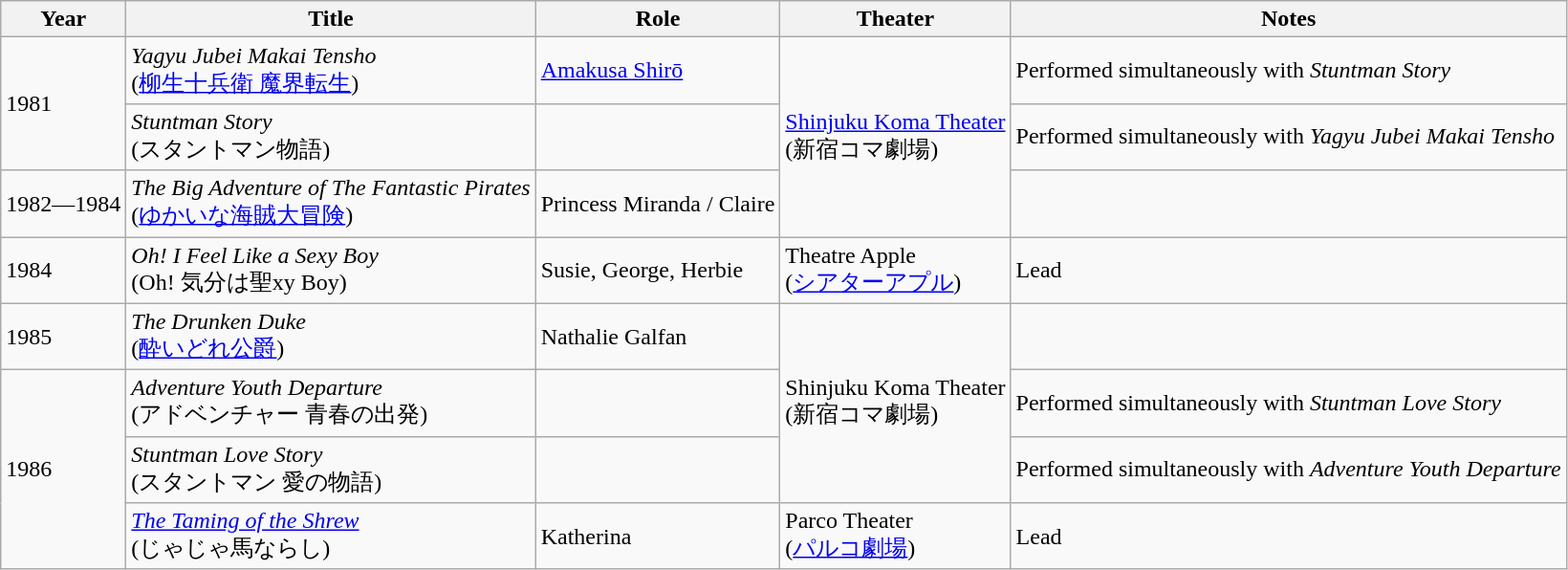<table class="wikitable sortable">
<tr>
<th>Year</th>
<th>Title</th>
<th>Role</th>
<th>Theater</th>
<th>Notes</th>
</tr>
<tr>
<td rowspan=2>1981</td>
<td><em>Yagyu Jubei Makai Tensho</em><br>(<a href='#'>柳生十兵衛 魔界転生</a>)</td>
<td><a href='#'>Amakusa Shirō</a></td>
<td rowspan=3><a href='#'>Shinjuku Koma Theater</a><br>(新宿コマ劇場)</td>
<td>Performed simultaneously with <em>Stuntman Story</em></td>
</tr>
<tr>
<td><em>Stuntman Story</em><br>(スタントマン物語)</td>
<td></td>
<td>Performed simultaneously with <em>Yagyu Jubei Makai Tensho</em></td>
</tr>
<tr>
<td>1982—1984</td>
<td><em>The Big Adventure of The Fantastic Pirates</em><br>(<a href='#'>ゆかいな海賊大冒険</a>)</td>
<td>Princess Miranda / Claire</td>
<td></td>
</tr>
<tr>
<td>1984</td>
<td><em>Oh! I Feel Like a Sexy Boy</em><br>(Oh! 気分は聖xy Boy)</td>
<td>Susie, George, Herbie</td>
<td>Theatre Apple<br>(<a href='#'>シアターアプル</a>)</td>
<td>Lead</td>
</tr>
<tr>
<td>1985</td>
<td><em>The Drunken Duke</em><br>(<a href='#'>酔いどれ公爵</a>)</td>
<td>Nathalie Galfan</td>
<td rowspan=3>Shinjuku Koma Theater<br>(新宿コマ劇場)</td>
<td></td>
</tr>
<tr>
<td rowspan=3>1986</td>
<td><em>Adventure Youth Departure</em><br>(アドベンチャー 青春の出発)</td>
<td></td>
<td>Performed simultaneously with <em>Stuntman Love Story</em></td>
</tr>
<tr>
<td><em>Stuntman Love Story</em><br>(スタントマン 愛の物語)</td>
<td></td>
<td>Performed simultaneously with <em>Adventure Youth Departure</em></td>
</tr>
<tr>
<td><em><a href='#'>The Taming of the Shrew</a></em><br>(じゃじゃ馬ならし)</td>
<td>Katherina</td>
<td>Parco Theater<br>(<a href='#'>パルコ劇場</a>)</td>
<td>Lead</td>
</tr>
</table>
